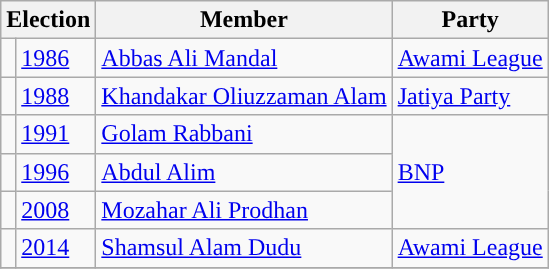<table class="wikitable">
<tr>
<th colspan="2">Election</th>
<th>Member</th>
<th>Party</th>
</tr>
<tr>
<td style="background-color:"></td>
<td><a href='#'>1986</a></td>
<td><a href='#'>Abbas Ali Mandal</a></td>
<td><a href='#'>Awami League</a></td>
</tr>
<tr>
<td style="background-color:"></td>
<td><a href='#'>1988</a></td>
<td><a href='#'>Khandakar Oliuzzaman Alam</a></td>
<td><a href='#'>Jatiya Party</a></td>
</tr>
<tr>
<td style="background-color:"></td>
<td><a href='#'>1991</a></td>
<td><a href='#'>Golam Rabbani</a></td>
<td rowspan="3"><a href='#'>BNP</a></td>
</tr>
<tr>
<td style="background-color:"></td>
<td><a href='#'>1996</a></td>
<td><a href='#'>Abdul Alim</a></td>
</tr>
<tr>
<td style="background-color:"></td>
<td><a href='#'>2008</a></td>
<td><a href='#'>Mozahar Ali Prodhan</a></td>
</tr>
<tr>
<td style="background-color:"></td>
<td><a href='#'>2014</a></td>
<td><a href='#'>Shamsul Alam Dudu</a></td>
<td><a href='#'>Awami League</a></td>
</tr>
<tr>
</tr>
</table>
